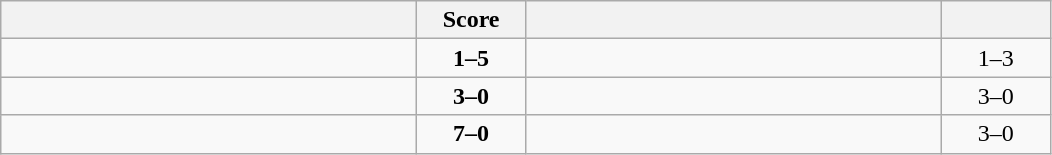<table class="wikitable" style="text-align: center; ">
<tr>
<th align="right" width="270"></th>
<th width="65">Score</th>
<th align="left" width="270"></th>
<th width="65"></th>
</tr>
<tr>
<td align="left"></td>
<td><strong>1–5</strong></td>
<td align="left"><strong></strong></td>
<td>1–3 <strong></strong></td>
</tr>
<tr>
<td align="left"><strong></strong></td>
<td><strong>3–0</strong></td>
<td align="left"></td>
<td>3–0 <strong></strong></td>
</tr>
<tr>
<td align="left"><strong></strong></td>
<td><strong>7–0</strong></td>
<td align="left"></td>
<td>3–0 <strong></strong></td>
</tr>
</table>
